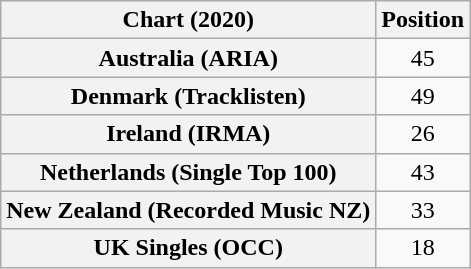<table class="wikitable sortable plainrowheaders" style="text-align:center">
<tr>
<th scope="col">Chart (2020)</th>
<th scope="col">Position</th>
</tr>
<tr>
<th scope="row">Australia (ARIA)</th>
<td>45</td>
</tr>
<tr>
<th scope="row">Denmark (Tracklisten)</th>
<td>49</td>
</tr>
<tr>
<th scope="row">Ireland (IRMA)</th>
<td>26</td>
</tr>
<tr>
<th scope="row">Netherlands (Single Top 100)</th>
<td>43</td>
</tr>
<tr>
<th scope="row">New Zealand (Recorded Music NZ)</th>
<td>33</td>
</tr>
<tr>
<th scope="row">UK Singles (OCC)</th>
<td>18</td>
</tr>
</table>
